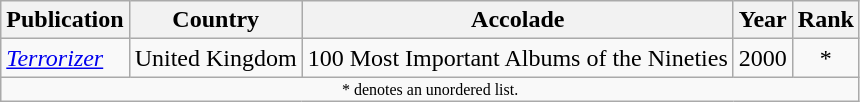<table class="wikitable">
<tr>
<th>Publication</th>
<th>Country</th>
<th>Accolade</th>
<th>Year</th>
<th>Rank</th>
</tr>
<tr>
<td><em><a href='#'>Terrorizer</a></em></td>
<td>United Kingdom</td>
<td>100 Most Important Albums of the Nineties</td>
<td>2000</td>
<td style="text-align:center;">*</td>
</tr>
<tr class="sortbottom">
<td colspan=6 style=font-size:8pt; align=center>* denotes an unordered list.</td>
</tr>
</table>
